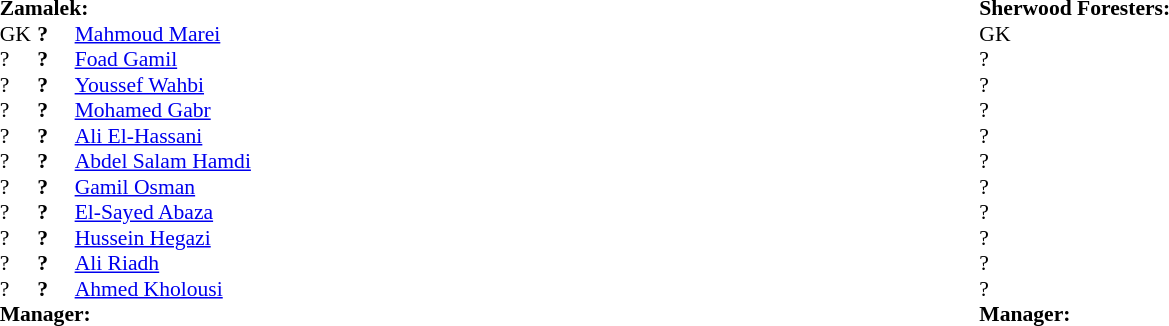<table width="100%">
<tr>
<td valign="top" width="50%"><br><table style="font-size: 90%" cellspacing="0" cellpadding="0" align=center>
<tr>
<td colspan="4"><strong>Zamalek:</strong></td>
</tr>
<tr>
<th width=25></th>
<th width=25></th>
</tr>
<tr>
<td>GK</td>
<td><strong>?</strong></td>
<td> <a href='#'>Mahmoud Marei</a></td>
</tr>
<tr>
<td>?</td>
<td><strong>?</strong></td>
<td> <a href='#'>Foad Gamil</a></td>
</tr>
<tr>
<td>?</td>
<td><strong>?</strong></td>
<td> <a href='#'>Youssef Wahbi</a></td>
</tr>
<tr>
<td>?</td>
<td><strong>?</strong></td>
<td> <a href='#'>Mohamed Gabr</a></td>
</tr>
<tr>
<td>?</td>
<td><strong>?</strong></td>
<td> <a href='#'>Ali El-Hassani</a></td>
</tr>
<tr>
<td>?</td>
<td><strong>?</strong></td>
<td> <a href='#'>Abdel Salam Hamdi</a></td>
</tr>
<tr>
<td>?</td>
<td><strong>?</strong></td>
<td> <a href='#'>Gamil Osman</a></td>
</tr>
<tr>
<td>?</td>
<td><strong>?</strong></td>
<td> <a href='#'>El-Sayed Abaza</a></td>
</tr>
<tr>
<td>?</td>
<td><strong>?</strong></td>
<td> <a href='#'>Hussein Hegazi</a></td>
</tr>
<tr>
<td>?</td>
<td><strong>?</strong></td>
<td> <a href='#'>Ali Riadh</a></td>
</tr>
<tr>
<td>?</td>
<td><strong>?</strong></td>
<td> <a href='#'>Ahmed Kholousi</a></td>
</tr>
<tr>
<td colspan=3><strong>Manager:</strong></td>
</tr>
<tr>
<td colspan=3></td>
</tr>
<tr>
<td colspan=4></td>
</tr>
</table>
</td>
<td valign="top"></td>
<td valign="top" width="50%"><br><table style="font-size: 90%" cellspacing="0" cellpadding="0" align=center>
<tr>
<td colspan="4"><strong>Sherwood Foresters:</strong></td>
</tr>
<tr>
<th width=25></th>
<th width=25></th>
</tr>
<tr>
<td>GK</td>
<td><strong></strong></td>
<td></td>
</tr>
<tr>
<td>?</td>
<td><strong></strong></td>
<td></td>
</tr>
<tr>
<td>?</td>
<td><strong></strong></td>
<td></td>
</tr>
<tr>
<td>?</td>
<td><strong></strong></td>
<td></td>
</tr>
<tr>
<td>?</td>
<td><strong></strong></td>
<td></td>
</tr>
<tr>
<td>?</td>
<td><strong></strong></td>
<td></td>
</tr>
<tr>
<td>?</td>
<td><strong></strong></td>
<td></td>
</tr>
<tr>
<td>?</td>
<td><strong></strong></td>
<td></td>
</tr>
<tr>
<td>?</td>
<td><strong></strong></td>
<td></td>
</tr>
<tr>
<td>?</td>
<td><strong></strong></td>
<td></td>
</tr>
<tr>
<td>?</td>
<td><strong></strong></td>
<td></td>
</tr>
<tr>
<td colspan=3><strong>Manager:</strong></td>
</tr>
</table>
</td>
</tr>
</table>
